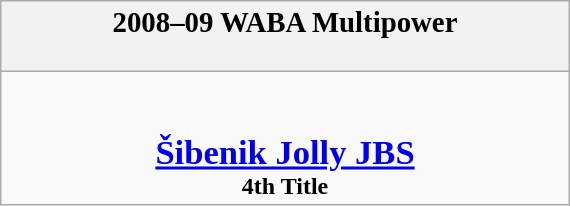<table class="wikitable" style="margin: 0 auto; width: 30%;">
<tr>
<th><big>2008–09 WABA Multipower</big><br><br></th>
</tr>
<tr>
<td align=center><br><br><big><big><strong><a href='#'>Šibenik Jolly JBS</a></strong><br></big></big><strong>4th Title</strong></td>
</tr>
</table>
